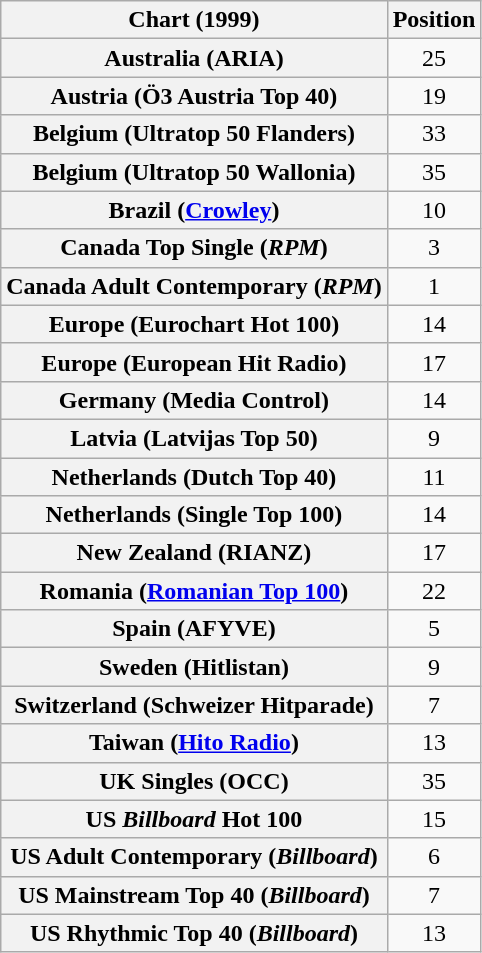<table class="wikitable sortable plainrowheaders" style="text-align:center">
<tr>
<th scope="col">Chart (1999)</th>
<th scope="col">Position</th>
</tr>
<tr>
<th scope="row">Australia (ARIA)</th>
<td>25</td>
</tr>
<tr>
<th scope="row">Austria (Ö3 Austria Top 40)</th>
<td>19</td>
</tr>
<tr>
<th scope="row">Belgium (Ultratop 50 Flanders)</th>
<td>33</td>
</tr>
<tr>
<th scope="row">Belgium (Ultratop 50 Wallonia)</th>
<td>35</td>
</tr>
<tr>
<th scope="row">Brazil (<a href='#'>Crowley</a>)</th>
<td>10</td>
</tr>
<tr>
<th scope="row">Canada Top Single (<em>RPM</em>)</th>
<td>3</td>
</tr>
<tr>
<th scope="row">Canada Adult Contemporary (<em>RPM</em>)</th>
<td>1</td>
</tr>
<tr>
<th scope="row">Europe (Eurochart Hot 100)</th>
<td>14</td>
</tr>
<tr>
<th scope="row">Europe (European Hit Radio)</th>
<td align="center">17</td>
</tr>
<tr>
<th scope="row">Germany (Media Control)</th>
<td>14</td>
</tr>
<tr>
<th scope="row">Latvia (Latvijas Top 50)</th>
<td>9</td>
</tr>
<tr>
<th scope="row">Netherlands (Dutch Top 40)</th>
<td>11</td>
</tr>
<tr>
<th scope="row">Netherlands (Single Top 100)</th>
<td>14</td>
</tr>
<tr>
<th scope="row">New Zealand (RIANZ)</th>
<td>17</td>
</tr>
<tr>
<th scope="row">Romania (<a href='#'>Romanian Top 100</a>)</th>
<td>22</td>
</tr>
<tr>
<th scope="row">Spain (AFYVE)</th>
<td>5</td>
</tr>
<tr>
<th scope="row">Sweden (Hitlistan)</th>
<td>9</td>
</tr>
<tr>
<th scope="row">Switzerland (Schweizer Hitparade)</th>
<td>7</td>
</tr>
<tr>
<th scope="row">Taiwan (<a href='#'>Hito Radio</a>)</th>
<td style="text-align:center;">13</td>
</tr>
<tr>
<th scope="row">UK Singles (OCC)</th>
<td>35</td>
</tr>
<tr>
<th scope="row">US <em>Billboard</em> Hot 100</th>
<td>15</td>
</tr>
<tr>
<th scope="row">US Adult Contemporary (<em>Billboard</em>)</th>
<td>6</td>
</tr>
<tr>
<th scope="row">US Mainstream Top 40 (<em>Billboard</em>)</th>
<td>7</td>
</tr>
<tr>
<th scope="row">US Rhythmic Top 40 (<em>Billboard</em>)</th>
<td>13</td>
</tr>
</table>
